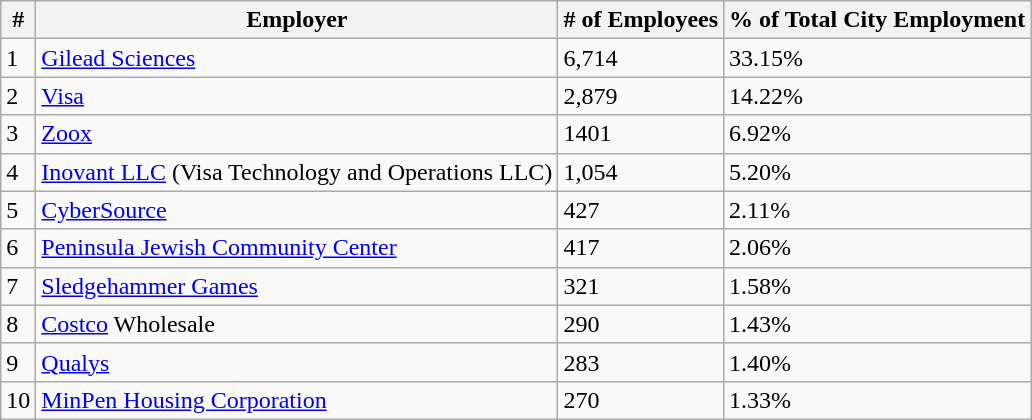<table class="wikitable">
<tr>
<th>#</th>
<th>Employer</th>
<th># of Employees</th>
<th><strong>% of Total City Employment</strong></th>
</tr>
<tr>
<td>1</td>
<td><a href='#'>Gilead Sciences</a></td>
<td>6,714</td>
<td>33.15%</td>
</tr>
<tr>
<td>2</td>
<td><a href='#'>Visa</a></td>
<td>2,879</td>
<td>14.22%</td>
</tr>
<tr>
<td>3</td>
<td><a href='#'>Zoox</a></td>
<td>1401</td>
<td>6.92%</td>
</tr>
<tr>
<td>4</td>
<td><a href='#'>Inovant LLC</a> (Visa Technology and Operations LLC)</td>
<td>1,054</td>
<td>5.20%</td>
</tr>
<tr>
<td>5</td>
<td><a href='#'>CyberSource</a></td>
<td>427</td>
<td>2.11%</td>
</tr>
<tr>
<td>6</td>
<td><a href='#'>Peninsula Jewish Community Center</a></td>
<td>417</td>
<td>2.06%</td>
</tr>
<tr>
<td>7</td>
<td><a href='#'>Sledgehammer Games</a></td>
<td>321</td>
<td>1.58%</td>
</tr>
<tr>
<td>8</td>
<td><a href='#'>Costco</a> Wholesale</td>
<td>290</td>
<td>1.43%</td>
</tr>
<tr>
<td>9</td>
<td><a href='#'>Qualys</a></td>
<td>283</td>
<td>1.40%</td>
</tr>
<tr>
<td>10</td>
<td><a href='#'>MinPen Housing Corporation</a></td>
<td>270</td>
<td>1.33%</td>
</tr>
</table>
